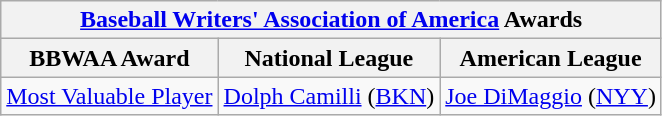<table class="wikitable">
<tr>
<th colspan="3"><a href='#'>Baseball Writers' Association of America</a> Awards</th>
</tr>
<tr>
<th>BBWAA Award</th>
<th>National League</th>
<th>American League</th>
</tr>
<tr>
<td><a href='#'>Most Valuable Player</a></td>
<td><a href='#'>Dolph Camilli</a> (<a href='#'>BKN</a>)</td>
<td><a href='#'>Joe DiMaggio</a> (<a href='#'>NYY</a>)</td>
</tr>
</table>
